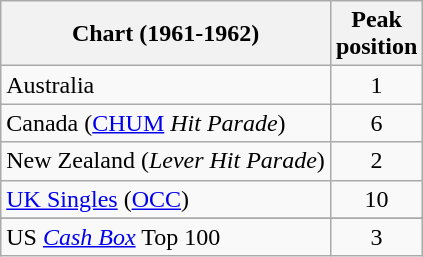<table class="wikitable sortable">
<tr>
<th align="left">Chart (1961-1962)</th>
<th align="center">Peak<br>position</th>
</tr>
<tr>
<td>Australia</td>
<td style="text-align:center;">1</td>
</tr>
<tr>
<td>Canada (<a href='#'>CHUM</a> <em>Hit Parade</em>)</td>
<td style="text-align:center;">6</td>
</tr>
<tr>
<td>New Zealand (<em>Lever Hit Parade</em>)</td>
<td style="text-align:center;">2</td>
</tr>
<tr>
<td><a href='#'>UK Singles</a> (<a href='#'>OCC</a>)</td>
<td style="text-align:center;">10</td>
</tr>
<tr>
</tr>
<tr>
<td>US <a href='#'><em>Cash Box</em></a> Top 100</td>
<td align="center">3</td>
</tr>
</table>
